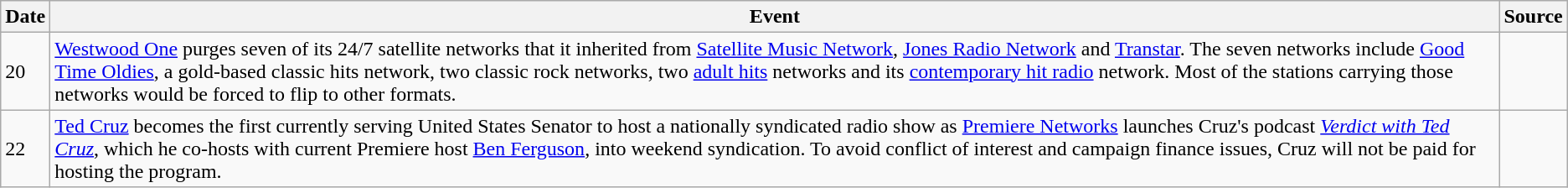<table class=wikitable>
<tr>
<th>Date</th>
<th>Event</th>
<th>Source</th>
</tr>
<tr>
<td>20</td>
<td><a href='#'>Westwood One</a> purges seven of its 24/7 satellite networks that it inherited from <a href='#'>Satellite Music Network</a>, <a href='#'>Jones Radio Network</a> and <a href='#'>Transtar</a>. The seven networks include <a href='#'>Good Time Oldies</a>, a gold-based classic hits network, two classic rock networks, two <a href='#'>adult hits</a> networks and its <a href='#'>contemporary hit radio</a> network. Most of the stations carrying those networks would be forced to flip to other formats.</td>
<td></td>
</tr>
<tr>
<td>22</td>
<td><a href='#'>Ted Cruz</a> becomes the first currently serving United States Senator to host a nationally syndicated radio show as <a href='#'>Premiere Networks</a> launches Cruz's podcast <em><a href='#'>Verdict with Ted Cruz</a></em>, which he co-hosts with current Premiere host <a href='#'>Ben Ferguson</a>, into weekend syndication. To avoid conflict of interest and campaign finance issues, Cruz will not be paid for hosting the program.</td>
<td></td>
</tr>
</table>
